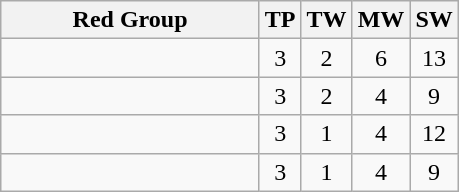<table class="wikitable" style="text-align: center;">
<tr>
<th width="165">Red Group</th>
<th width="20">TP</th>
<th width="20">TW</th>
<th width="20">MW</th>
<th width="20">SW</th>
</tr>
<tr>
<td style="text-align:left;"></td>
<td>3</td>
<td>2</td>
<td>6</td>
<td>13</td>
</tr>
<tr>
<td style="text-align:left;"></td>
<td>3</td>
<td>2</td>
<td>4</td>
<td>9</td>
</tr>
<tr>
<td style="text-align:left;"></td>
<td>3</td>
<td>1</td>
<td>4</td>
<td>12</td>
</tr>
<tr>
<td style="text-align:left;"></td>
<td>3</td>
<td>1</td>
<td>4</td>
<td>9</td>
</tr>
</table>
